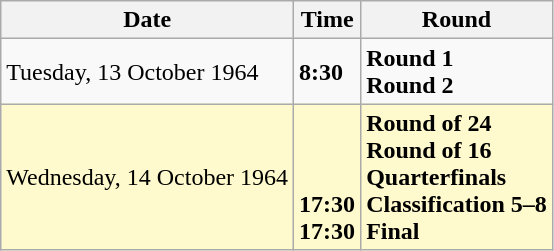<table class="wikitable">
<tr>
<th>Date</th>
<th>Time</th>
<th>Round</th>
</tr>
<tr>
<td>Tuesday, 13 October 1964</td>
<td><strong>8:30</strong></td>
<td><strong>Round 1</strong><br><strong>Round 2</strong></td>
</tr>
<tr style=background:lemonchiffon>
<td>Wednesday, 14 October 1964</td>
<td> <br> <br> <br><strong>17:30</strong><br><strong>17:30</strong></td>
<td><strong>Round of 24</strong><br><strong>Round of 16</strong><br><strong>Quarterfinals</strong><br><strong>Classification 5–8</strong><br><strong>Final</strong></td>
</tr>
</table>
